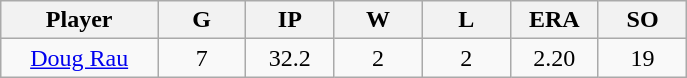<table class="wikitable sortable">
<tr>
<th bgcolor="#DDDDFF" width="16%">Player</th>
<th bgcolor="#DDDDFF" width="9%">G</th>
<th bgcolor="#DDDDFF" width="9%">IP</th>
<th bgcolor="#DDDDFF" width="9%">W</th>
<th bgcolor="#DDDDFF" width="9%">L</th>
<th bgcolor="#DDDDFF" width="9%">ERA</th>
<th bgcolor="#DDDDFF" width="9%">SO</th>
</tr>
<tr align="center">
<td><a href='#'>Doug Rau</a></td>
<td>7</td>
<td>32.2</td>
<td>2</td>
<td>2</td>
<td>2.20</td>
<td>19</td>
</tr>
</table>
